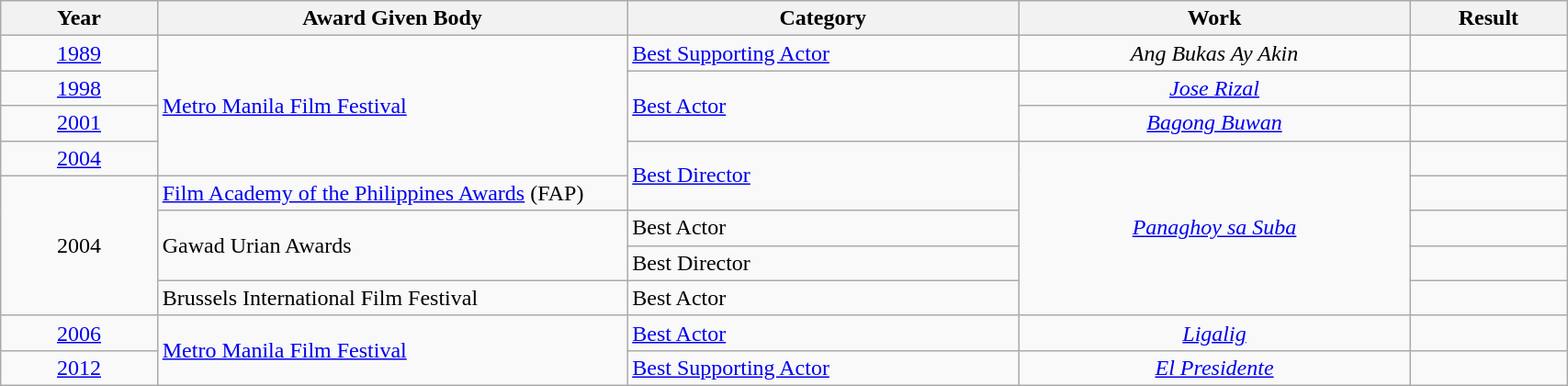<table width="90%" class="wikitable sortable">
<tr>
<th width="10%">Year</th>
<th width="30%">Award Given Body</th>
<th width="25%">Category</th>
<th width="25%">Work</th>
<th width="10%">Result</th>
</tr>
<tr>
<td align=center><a href='#'>1989</a></td>
<td rowspan="4"><a href='#'>Metro Manila Film Festival</a></td>
<td><a href='#'>Best Supporting Actor</a></td>
<td align=center><em> Ang Bukas Ay Akin</em></td>
<td></td>
</tr>
<tr>
<td align="center"><a href='#'>1998</a></td>
<td rowspan=2><a href='#'>Best Actor</a></td>
<td align="center"><em><a href='#'>Jose Rizal</a></em></td>
<td></td>
</tr>
<tr>
<td align="center"><a href='#'>2001</a></td>
<td align=center><em><a href='#'>Bagong Buwan</a></em></td>
<td></td>
</tr>
<tr>
<td align="center"><a href='#'>2004</a></td>
<td rowspan=2><a href='#'>Best Director</a></td>
<td align="center" rowspan=5><em><a href='#'>Panaghoy sa Suba</a></em> </td>
<td></td>
</tr>
<tr>
<td rowspan="4" align="center">2004</td>
<td><a href='#'>Film Academy of the Philippines Awards</a> (FAP)</td>
<td></td>
</tr>
<tr>
<td rowspan="2">Gawad Urian Awards</td>
<td>Best Actor</td>
<td></td>
</tr>
<tr>
<td>Best Director</td>
<td></td>
</tr>
<tr>
<td>Brussels International Film Festival</td>
<td>Best Actor</td>
<td></td>
</tr>
<tr>
<td align="center"><a href='#'>2006</a></td>
<td rowspan="2"><a href='#'>Metro Manila Film Festival</a></td>
<td><a href='#'>Best Actor</a></td>
<td align=center><em><a href='#'>Ligalig</a></em></td>
<td></td>
</tr>
<tr>
<td align="center"><a href='#'>2012</a></td>
<td><a href='#'>Best Supporting Actor</a></td>
<td align=center><em><a href='#'>El Presidente</a></em></td>
<td></td>
</tr>
</table>
